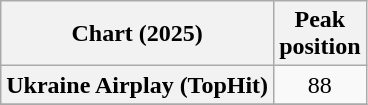<table class="wikitable plainrowheaders" style="text-align:center">
<tr>
<th scope="col">Chart (2025)</th>
<th scope="col">Peak<br>position</th>
</tr>
<tr>
<th scope="row">Ukraine Airplay (TopHit)</th>
<td>88</td>
</tr>
<tr>
</tr>
</table>
